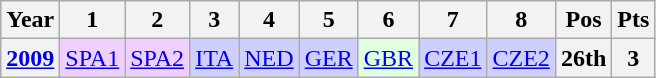<table class="wikitable" style="text-align:center">
<tr>
<th>Year</th>
<th>1</th>
<th>2</th>
<th>3</th>
<th>4</th>
<th>5</th>
<th>6</th>
<th>7</th>
<th>8</th>
<th>Pos</th>
<th>Pts</th>
</tr>
<tr>
<th><a href='#'>2009</a></th>
<td style="background:#efcfff;"><a href='#'>SPA1</a><br></td>
<td style="background:#efcfff;"><a href='#'>SPA2</a><br></td>
<td style="background:#cfcfff;"><a href='#'>ITA</a><br></td>
<td style="background:#cfcfff;"><a href='#'>NED</a><br></td>
<td style="background:#cfcfff;"><a href='#'>GER</a><br></td>
<td style="background:#dfffdf;"><a href='#'>GBR</a><br></td>
<td style="background:#cfcfff;"><a href='#'>CZE1</a><br></td>
<td style="background:#cfcfff;"><a href='#'>CZE2</a><br></td>
<th>26th</th>
<th>3</th>
</tr>
</table>
